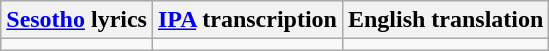<table class="wikitable">
<tr>
<th><a href='#'>Sesotho</a> lyrics</th>
<th><a href='#'>IPA</a> transcription</th>
<th>English translation</th>
</tr>
<tr style="vertical-align:top; white-space:nowrap;">
<td></td>
<td></td>
<td></td>
</tr>
</table>
